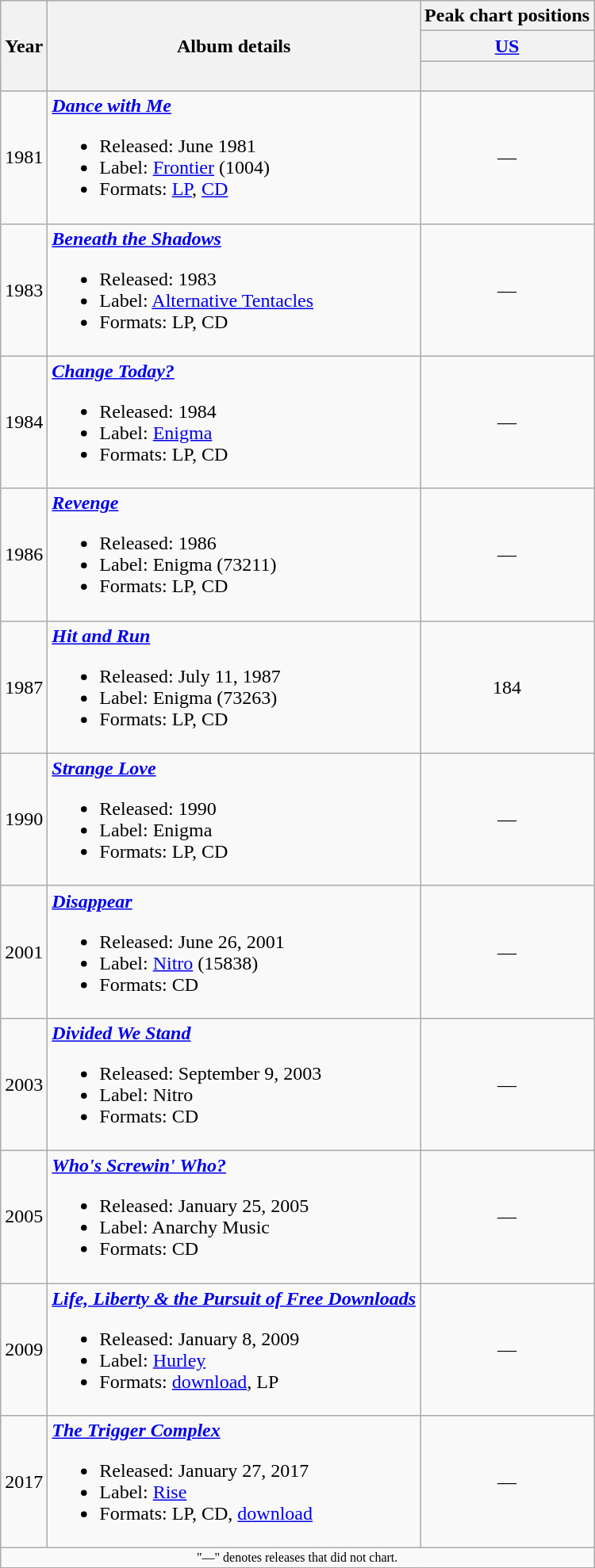<table class ="wikitable">
<tr>
<th rowspan="3">Year</th>
<th rowspan="3">Album details</th>
<th>Peak chart positions</th>
</tr>
<tr>
<th colspan="1" align="center"><a href='#'>US</a></th>
</tr>
<tr>
<th><br></th>
</tr>
<tr>
<td>1981</td>
<td><strong><em><a href='#'>Dance with Me</a></em></strong><br><ul><li>Released: June 1981</li><li>Label: <a href='#'>Frontier</a> (1004)</li><li>Formats: <a href='#'>LP</a>, <a href='#'>CD</a></li></ul></td>
<td align="center"> —</td>
</tr>
<tr>
<td>1983</td>
<td><strong><em><a href='#'>Beneath the Shadows</a></em></strong><br><ul><li>Released: 1983</li><li>Label: <a href='#'>Alternative Tentacles</a></li><li>Formats: LP, CD</li></ul></td>
<td align="center"> —</td>
</tr>
<tr>
<td>1984</td>
<td><strong><em><a href='#'>Change Today?</a></em></strong><br><ul><li>Released: 1984</li><li>Label: <a href='#'>Enigma</a></li><li>Formats: LP, CD</li></ul></td>
<td align="center"> —</td>
</tr>
<tr>
<td>1986</td>
<td><strong><em><a href='#'>Revenge</a></em></strong><br><ul><li>Released: 1986</li><li>Label: Enigma (73211)</li><li>Formats: LP, CD</li></ul></td>
<td align="center"> —</td>
</tr>
<tr>
<td>1987</td>
<td><strong><em><a href='#'>Hit and Run</a></em></strong><br><ul><li>Released: July 11, 1987</li><li>Label: Enigma (73263)</li><li>Formats: LP, CD</li></ul></td>
<td align="center"> 184</td>
</tr>
<tr>
<td>1990</td>
<td><strong><em><a href='#'>Strange Love</a></em></strong><br><ul><li>Released: 1990</li><li>Label: Enigma</li><li>Formats: LP, CD</li></ul></td>
<td align="center"> —</td>
</tr>
<tr>
<td>2001</td>
<td><strong><em><a href='#'>Disappear</a></em></strong><br><ul><li>Released: June 26, 2001</li><li>Label: <a href='#'>Nitro</a> (15838)</li><li>Formats: CD</li></ul></td>
<td align="center"> —</td>
</tr>
<tr>
<td>2003</td>
<td><strong><em><a href='#'>Divided We Stand</a></em></strong><br><ul><li>Released: September 9, 2003</li><li>Label: Nitro</li><li>Formats: CD</li></ul></td>
<td align="center"> —</td>
</tr>
<tr>
<td>2005</td>
<td><strong><em><a href='#'>Who's Screwin' Who?</a></em></strong><br><ul><li>Released: January 25, 2005</li><li>Label: Anarchy Music</li><li>Formats: CD</li></ul></td>
<td align="center"> —</td>
</tr>
<tr>
<td>2009</td>
<td><strong><em><a href='#'>Life, Liberty & the Pursuit of Free Downloads</a></em></strong><br><ul><li>Released: January 8, 2009</li><li>Label: <a href='#'>Hurley</a></li><li>Formats: <a href='#'>download</a>, LP</li></ul></td>
<td align="center"> —</td>
</tr>
<tr>
<td>2017</td>
<td><strong><em><a href='#'>The Trigger Complex</a></em></strong><br><ul><li>Released: January 27, 2017</li><li>Label: <a href='#'>Rise</a></li><li>Formats: LP, CD, <a href='#'>download</a></li></ul></td>
<td align="center"> —</td>
</tr>
<tr>
<td align="center" colspan="3" style="font-size: 8pt">"—" denotes releases that did not chart.</td>
</tr>
</table>
